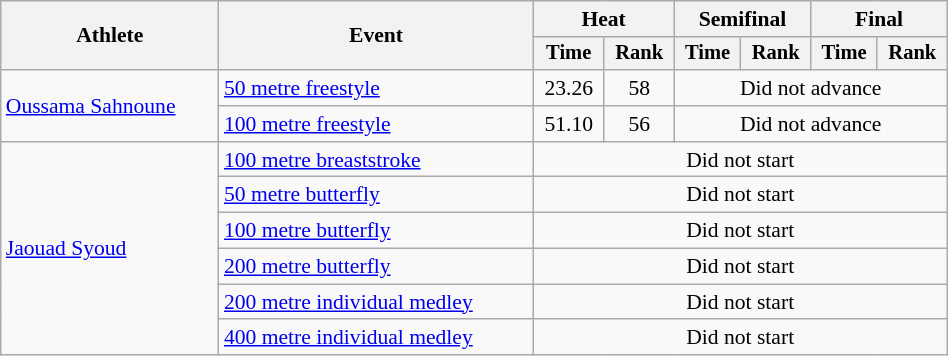<table class="wikitable" style="text-align:center; font-size:90%; width:50%;">
<tr>
<th rowspan="2">Athlete</th>
<th rowspan="2">Event</th>
<th colspan="2">Heat</th>
<th colspan="2">Semifinal</th>
<th colspan="2">Final</th>
</tr>
<tr style="font-size:95%">
<th>Time</th>
<th>Rank</th>
<th>Time</th>
<th>Rank</th>
<th>Time</th>
<th>Rank</th>
</tr>
<tr>
<td align=left rowspan=2><a href='#'>Oussama Sahnoune</a></td>
<td align=left><a href='#'>50 metre freestyle</a></td>
<td>23.26</td>
<td>58</td>
<td colspan=4>Did not advance</td>
</tr>
<tr>
<td align=left><a href='#'>100 metre freestyle</a></td>
<td>51.10</td>
<td>56</td>
<td colspan=4>Did not advance</td>
</tr>
<tr>
<td align=left rowspan=6><a href='#'>Jaouad Syoud</a></td>
<td align=left><a href='#'>100 metre breaststroke</a></td>
<td colspan=6>Did not start</td>
</tr>
<tr>
<td align=left><a href='#'>50 metre butterfly</a></td>
<td colspan=6>Did not start</td>
</tr>
<tr>
<td align=left><a href='#'>100 metre butterfly</a></td>
<td colspan=6>Did not start</td>
</tr>
<tr>
<td align=left><a href='#'>200 metre butterfly</a></td>
<td colspan=6>Did not start</td>
</tr>
<tr>
<td align=left><a href='#'>200 metre individual medley</a></td>
<td colspan=6>Did not start</td>
</tr>
<tr>
<td align=left><a href='#'>400 metre individual medley</a></td>
<td colspan=6>Did not start</td>
</tr>
</table>
